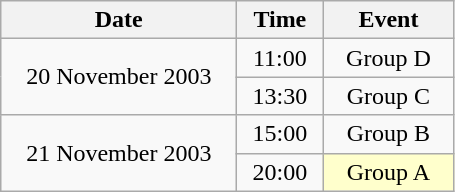<table class = "wikitable" style="text-align:center;">
<tr>
<th width=150>Date</th>
<th width=50>Time</th>
<th width=80>Event</th>
</tr>
<tr>
<td rowspan=2>20 November 2003</td>
<td>11:00</td>
<td>Group D</td>
</tr>
<tr>
<td>13:30</td>
<td>Group C</td>
</tr>
<tr>
<td rowspan=2>21 November 2003</td>
<td>15:00</td>
<td>Group B</td>
</tr>
<tr>
<td>20:00</td>
<td bgcolor=ffffcc>Group A</td>
</tr>
</table>
